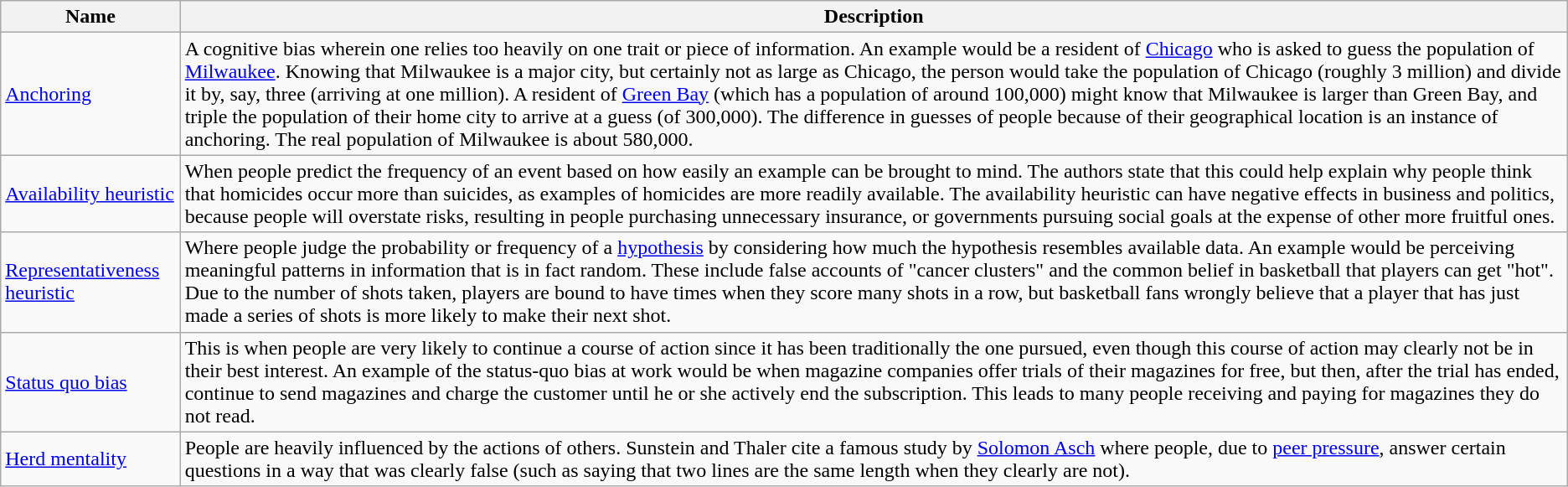<table class="wikitable">
<tr>
<th>Name</th>
<th>Description</th>
</tr>
<tr>
<td><a href='#'>Anchoring</a></td>
<td>A cognitive bias wherein one relies too heavily on one trait or piece of information. An example would be a resident of <a href='#'>Chicago</a> who is asked to guess the population of <a href='#'>Milwaukee</a>. Knowing that Milwaukee is a major city, but certainly not as large as Chicago, the person would take the population of Chicago (roughly 3 million) and divide it by, say, three (arriving at one million). A resident of <a href='#'>Green Bay</a> (which has a population of around 100,000) might know that Milwaukee is larger than Green Bay, and triple the population of their home city to arrive at a guess (of 300,000). The difference in guesses of people because of their geographical location is an instance of anchoring. The real population of Milwaukee is about 580,000.</td>
</tr>
<tr>
<td><a href='#'>Availability heuristic</a></td>
<td>When people predict the frequency of an event based on how easily an example can be brought to mind. The authors state that this could help explain why people think that homicides occur more than suicides, as examples of homicides are more readily available. The availability heuristic can have negative effects in business and politics, because people will overstate risks, resulting in people purchasing unnecessary insurance, or governments pursuing social goals at the expense of other more fruitful ones.</td>
</tr>
<tr>
<td><a href='#'>Representativeness heuristic</a></td>
<td>Where people judge the probability or frequency of a <a href='#'>hypothesis</a> by considering how much the hypothesis resembles available data. An example would be perceiving meaningful patterns in information that is in fact random. These include false accounts of "cancer clusters" and the common belief in basketball that players can get "hot". Due to the number of shots taken, players are bound to have times when they score many shots in a row, but basketball fans wrongly believe that a player that has just made a series of shots is more likely to make their next shot.</td>
</tr>
<tr>
<td><a href='#'>Status quo bias</a></td>
<td>This is when people are very likely to continue a course of action since it has been traditionally the one pursued, even though this course of action may clearly not be in their best interest. An example of the status-quo bias at work would be when magazine companies offer trials of their magazines for free, but then, after the trial has ended, continue to send magazines and charge the customer until he or she actively end the subscription. This leads to many people receiving and paying for magazines they do not read.</td>
</tr>
<tr>
<td><a href='#'>Herd mentality</a></td>
<td>People are heavily influenced by the actions of others. Sunstein and Thaler cite a famous study by <a href='#'>Solomon Asch</a> where people, due to <a href='#'>peer pressure</a>, answer certain questions in a way that was clearly false (such as saying that two lines are the same length when they clearly are not).</td>
</tr>
</table>
